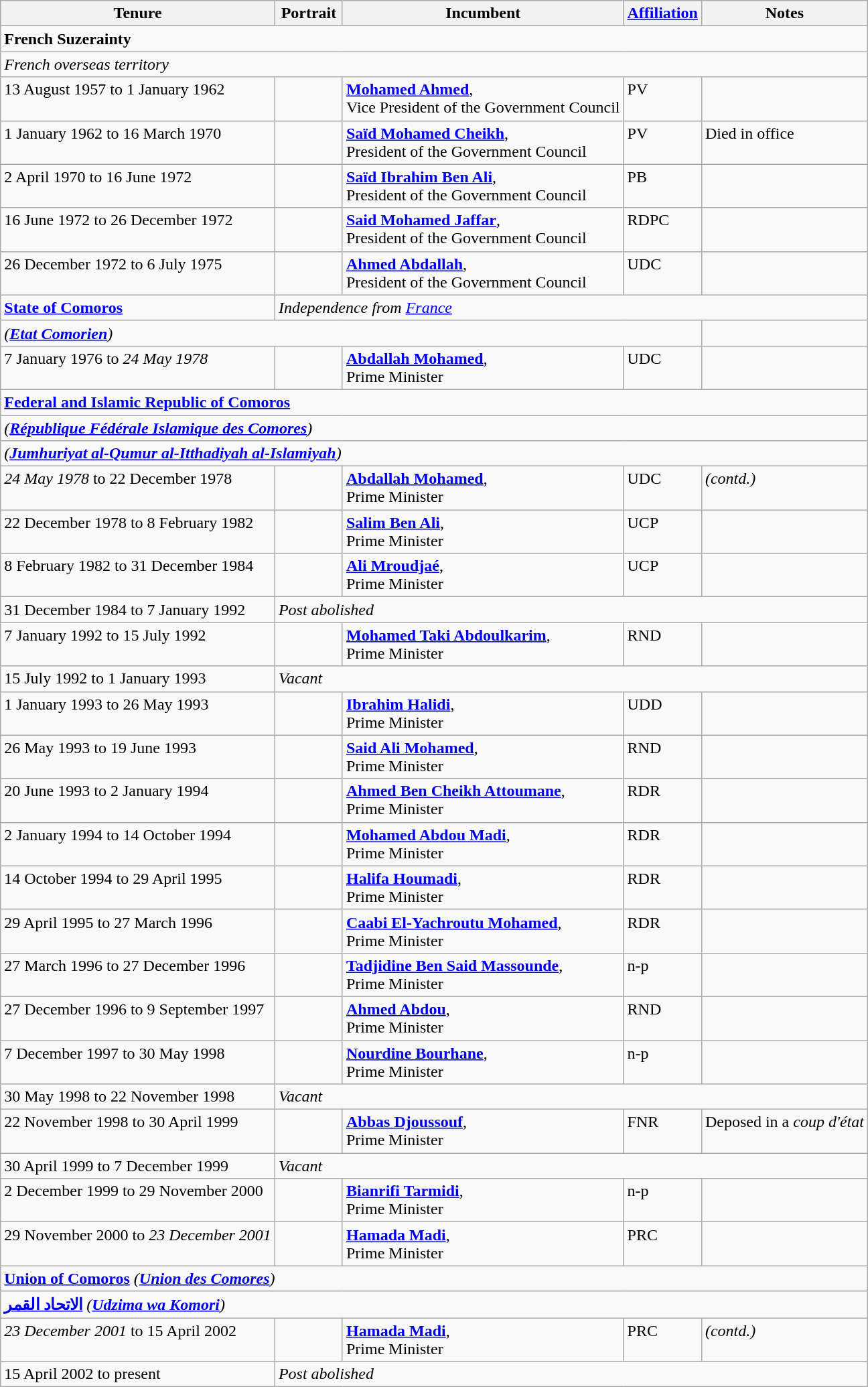<table class="wikitable">
<tr align=left>
<th>Tenure</th>
<th width=60>Portrait</th>
<th>Incumbent</th>
<th><a href='#'>Affiliation</a></th>
<th>Notes</th>
</tr>
<tr valign=top>
<td colspan="5"><strong>French Suzerainty</strong></td>
</tr>
<tr valign=top>
<td colspan="5"><em>French overseas territory</em></td>
</tr>
<tr valign=top>
<td>13 August 1957 to 1 January 1962</td>
<td></td>
<td><strong><a href='#'>Mohamed Ahmed</a></strong>, <br>Vice President of the Government Council</td>
<td>PV</td>
<td></td>
</tr>
<tr valign=top>
<td>1 January 1962 to 16 March 1970</td>
<td></td>
<td><strong><a href='#'>Saïd Mohamed Cheikh</a></strong>, <br>President of the Government Council</td>
<td>PV</td>
<td>Died in office</td>
</tr>
<tr valign=top>
<td>2 April 1970 to 16 June 1972</td>
<td></td>
<td><strong><a href='#'>Saïd Ibrahim Ben Ali</a></strong>, <br>President of the Government Council</td>
<td>PB</td>
<td></td>
</tr>
<tr valign=top>
<td>16 June 1972 to 26 December 1972</td>
<td></td>
<td><strong><a href='#'>Said Mohamed Jaffar</a></strong>, <br>President of the Government Council</td>
<td>RDPC</td>
<td></td>
</tr>
<tr valign=top>
<td>26 December 1972 to 6 July 1975</td>
<td></td>
<td><strong><a href='#'>Ahmed Abdallah</a></strong>, <br>President of the Government Council</td>
<td>UDC</td>
<td></td>
</tr>
<tr valign=top>
<td><strong><a href='#'>State of Comoros</a></strong></td>
<td colspan="4"><em>Independence from <a href='#'>France</a></em></td>
</tr>
<tr valign=top>
<td colspan="4"><em>(<strong><a href='#'>Etat Comorien</a></strong>)</em></td>
</tr>
<tr valign=top>
<td>7 January 1976 to <em>24 May 1978</em></td>
<td></td>
<td><strong><a href='#'>Abdallah Mohamed</a></strong>, <br>Prime Minister</td>
<td>UDC</td>
<td></td>
</tr>
<tr valign=top>
<td colspan="5"><strong><a href='#'>Federal and Islamic Republic of Comoros</a></strong></td>
</tr>
<tr valign=top>
<td colspan="5"><em>(<strong><a href='#'>République Fédérale Islamique des Comores</a></strong>)</em></td>
</tr>
<tr valign=top>
<td colspan="5"><em>(<strong><a href='#'>Jumhuriyat al-Qumur al-Itthadiyah al-Islamiyah</a></strong>)</em></td>
</tr>
<tr valign=top>
<td><em>24 May 1978</em> to 22 December 1978</td>
<td></td>
<td><strong><a href='#'>Abdallah Mohamed</a></strong>, <br>Prime Minister</td>
<td>UDC</td>
<td><em>(contd.)</em></td>
</tr>
<tr valign=top>
<td>22 December 1978 to 8 February 1982</td>
<td></td>
<td><strong><a href='#'>Salim Ben Ali</a></strong>, <br>Prime Minister</td>
<td>UCP</td>
<td></td>
</tr>
<tr valign=top>
<td>8 February 1982 to 31 December 1984</td>
<td></td>
<td><strong><a href='#'>Ali Mroudjaé</a></strong>, <br>Prime Minister</td>
<td>UCP</td>
<td></td>
</tr>
<tr valign=top>
<td>31 December 1984 to 7 January 1992</td>
<td colspan="4"><em>Post abolished</em></td>
</tr>
<tr valign=top>
<td>7 January 1992 to 15 July 1992</td>
<td></td>
<td><strong><a href='#'>Mohamed Taki Abdoulkarim</a></strong>, <br>Prime Minister</td>
<td>RND</td>
<td></td>
</tr>
<tr valign=top>
<td>15 July 1992 to 1 January 1993</td>
<td colspan="4"><em>Vacant</em></td>
</tr>
<tr valign=top>
<td>1 January 1993 to 26 May 1993</td>
<td></td>
<td><strong><a href='#'>Ibrahim Halidi</a></strong>, <br>Prime Minister</td>
<td>UDD</td>
<td></td>
</tr>
<tr valign=top>
<td>26 May 1993 to 19 June 1993</td>
<td></td>
<td><strong><a href='#'>Said Ali Mohamed</a></strong>, <br>Prime Minister</td>
<td>RND</td>
<td></td>
</tr>
<tr valign=top>
<td>20 June 1993 to 2 January 1994</td>
<td></td>
<td><strong><a href='#'>Ahmed Ben Cheikh Attoumane</a></strong>, <br>Prime Minister</td>
<td>RDR</td>
<td></td>
</tr>
<tr valign=top>
<td>2 January 1994 to 14 October 1994</td>
<td></td>
<td><strong><a href='#'>Mohamed Abdou Madi</a></strong>, <br>Prime Minister</td>
<td>RDR</td>
<td></td>
</tr>
<tr valign=top>
<td>14 October 1994 to 29 April 1995</td>
<td></td>
<td><strong><a href='#'>Halifa Houmadi</a></strong>, <br>Prime Minister</td>
<td>RDR</td>
<td></td>
</tr>
<tr valign=top>
<td>29 April 1995 to 27 March 1996</td>
<td></td>
<td><strong><a href='#'>Caabi El-Yachroutu Mohamed</a></strong>, <br>Prime Minister</td>
<td>RDR</td>
<td></td>
</tr>
<tr valign=top>
<td>27 March 1996 to 27 December 1996</td>
<td></td>
<td><strong><a href='#'>Tadjidine Ben Said Massounde</a></strong>, <br>Prime Minister</td>
<td>n-p</td>
<td></td>
</tr>
<tr valign=top>
<td>27 December 1996 to 9 September 1997</td>
<td></td>
<td><strong><a href='#'>Ahmed Abdou</a></strong>, <br>Prime Minister</td>
<td>RND</td>
<td></td>
</tr>
<tr valign=top>
<td>7 December 1997 to 30 May 1998</td>
<td></td>
<td><strong><a href='#'>Nourdine Bourhane</a></strong>, <br>Prime Minister</td>
<td>n-p</td>
<td></td>
</tr>
<tr valign=top>
<td>30 May 1998 to 22 November 1998</td>
<td colspan="4"><em>Vacant</em></td>
</tr>
<tr valign=top>
<td>22 November 1998 to 30 April 1999</td>
<td></td>
<td><strong><a href='#'>Abbas Djoussouf</a></strong>, <br>Prime Minister</td>
<td>FNR</td>
<td>Deposed in a <em>coup d'état</em></td>
</tr>
<tr valign=top>
<td>30 April 1999 to 7 December 1999</td>
<td colspan="4"><em>Vacant</em></td>
</tr>
<tr valign=top>
<td>2 December 1999 to 29 November 2000</td>
<td></td>
<td><strong><a href='#'>Bianrifi Tarmidi</a></strong>, <br>Prime Minister</td>
<td>n-p</td>
<td></td>
</tr>
<tr valign=top>
<td>29 November 2000 to <em>23 December 2001</em></td>
<td></td>
<td><strong><a href='#'>Hamada Madi</a></strong>, <br>Prime Minister</td>
<td>PRC</td>
<td></td>
</tr>
<tr valign=top>
<td colspan="5"><strong><a href='#'>Union of Comoros</a></strong> <em>(<strong><a href='#'>Union des Comores</a></strong>)</em></td>
</tr>
<tr valign=top>
<td colspan="5"><strong><a href='#'>الاتحاد القمر</a></strong> <em>(<strong><a href='#'>Udzima wa Komori</a></strong>)</em></td>
</tr>
<tr valign=top>
<td><em>23 December 2001</em> to 15 April 2002</td>
<td></td>
<td><strong><a href='#'>Hamada Madi</a></strong>, <br>Prime Minister</td>
<td>PRC</td>
<td><em>(contd.)</em></td>
</tr>
<tr valign=top>
<td>15 April 2002 to present</td>
<td colspan="4"><em>Post abolished</em></td>
</tr>
</table>
